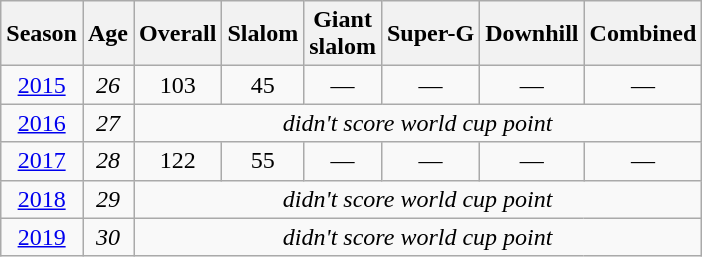<table class=wikitable style="text-align:center">
<tr>
<th>Season</th>
<th>Age</th>
<th>Overall</th>
<th>Slalom</th>
<th>Giant<br>slalom</th>
<th>Super-G</th>
<th>Downhill</th>
<th>Combined</th>
</tr>
<tr>
<td><a href='#'>2015</a></td>
<td><em>26</em></td>
<td>103</td>
<td>45</td>
<td>—</td>
<td>—</td>
<td>—</td>
<td>—</td>
</tr>
<tr>
<td><a href='#'>2016</a></td>
<td><em>27</em></td>
<td colspan=6><em>didn't score world cup point</em></td>
</tr>
<tr>
<td><a href='#'>2017</a></td>
<td><em>28</em></td>
<td>122</td>
<td>55</td>
<td>—</td>
<td>—</td>
<td>—</td>
<td>—</td>
</tr>
<tr>
<td><a href='#'>2018</a></td>
<td><em>29</em></td>
<td colspan=6><em>didn't score world cup point</em></td>
</tr>
<tr>
<td><a href='#'>2019</a></td>
<td><em>30</em></td>
<td colspan=6><em>didn't score world cup point</em></td>
</tr>
</table>
